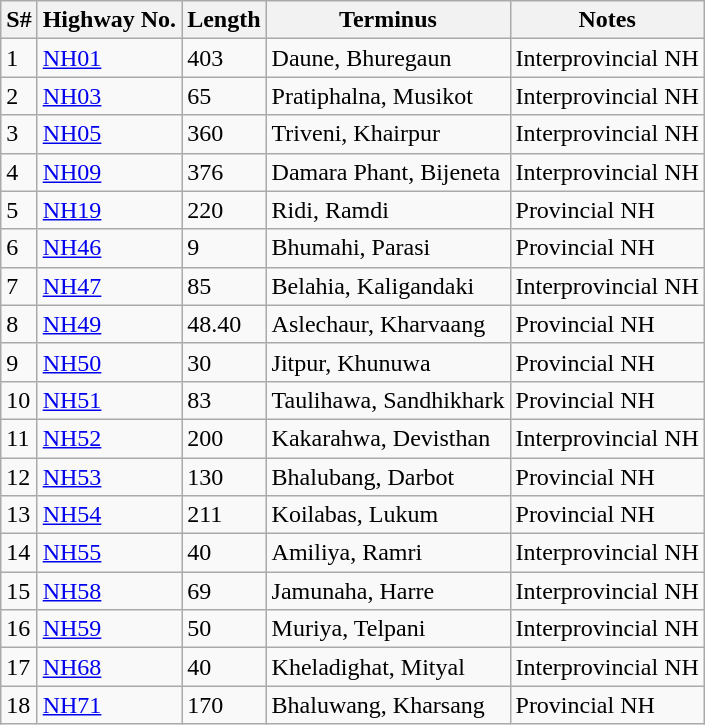<table class="wikitable">
<tr>
<th>S#</th>
<th>Highway No.</th>
<th>Length</th>
<th>Terminus</th>
<th>Notes</th>
</tr>
<tr>
<td>1</td>
<td><a href='#'>NH01</a></td>
<td>403</td>
<td>Daune, Bhuregaun</td>
<td>Interprovincial NH</td>
</tr>
<tr>
<td>2</td>
<td><a href='#'>NH03</a></td>
<td>65</td>
<td>Pratiphalna, Musikot</td>
<td>Interprovincial NH</td>
</tr>
<tr>
<td>3</td>
<td><a href='#'>NH05</a></td>
<td>360</td>
<td>Triveni, Khairpur</td>
<td>Interprovincial NH</td>
</tr>
<tr>
<td>4</td>
<td><a href='#'>NH09</a></td>
<td>376</td>
<td>Damara Phant, Bijeneta</td>
<td>Interprovincial NH</td>
</tr>
<tr>
<td>5</td>
<td><a href='#'>NH19</a></td>
<td>220</td>
<td>Ridi, Ramdi</td>
<td>Provincial NH</td>
</tr>
<tr>
<td>6</td>
<td><a href='#'>NH46</a></td>
<td>9</td>
<td>Bhumahi, Parasi</td>
<td>Provincial NH</td>
</tr>
<tr>
<td>7</td>
<td><a href='#'>NH47</a></td>
<td>85</td>
<td>Belahia, Kaligandaki</td>
<td>Interprovincial NH</td>
</tr>
<tr>
<td>8</td>
<td><a href='#'>NH49</a></td>
<td>48.40</td>
<td>Aslechaur, Kharvaang</td>
<td>Provincial NH</td>
</tr>
<tr>
<td>9</td>
<td><a href='#'>NH50</a></td>
<td>30</td>
<td>Jitpur, Khunuwa</td>
<td>Provincial NH</td>
</tr>
<tr>
<td>10</td>
<td><a href='#'>NH51</a></td>
<td>83</td>
<td>Taulihawa, Sandhikhark</td>
<td>Provincial NH</td>
</tr>
<tr>
<td>11</td>
<td><a href='#'>NH52</a></td>
<td>200</td>
<td>Kakarahwa, Devisthan</td>
<td>Interprovincial NH</td>
</tr>
<tr>
<td>12</td>
<td><a href='#'>NH53</a></td>
<td>130</td>
<td>Bhalubang, Darbot</td>
<td>Provincial NH</td>
</tr>
<tr>
<td>13</td>
<td><a href='#'>NH54</a></td>
<td>211</td>
<td>Koilabas, Lukum</td>
<td>Provincial NH</td>
</tr>
<tr>
<td>14</td>
<td><a href='#'>NH55</a></td>
<td>40</td>
<td>Amiliya, Ramri</td>
<td>Interprovincial NH</td>
</tr>
<tr>
<td>15</td>
<td><a href='#'>NH58</a></td>
<td>69</td>
<td>Jamunaha, Harre</td>
<td>Interprovincial NH</td>
</tr>
<tr>
<td>16</td>
<td><a href='#'>NH59</a></td>
<td>50</td>
<td>Muriya, Telpani</td>
<td>Interprovincial NH</td>
</tr>
<tr>
<td>17</td>
<td><a href='#'>NH68</a></td>
<td>40</td>
<td>Kheladighat, Mityal</td>
<td>Interprovincial NH</td>
</tr>
<tr>
<td>18</td>
<td><a href='#'>NH71</a></td>
<td>170</td>
<td>Bhaluwang, Kharsang</td>
<td>Provincial NH</td>
</tr>
</table>
